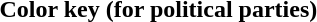<table>
<tr>
<th colspan="4"><strong>Color key</strong> (for political parties)</th>
</tr>
<tr>
<td></td>
<td></td>
<td></td>
<td></td>
</tr>
</table>
